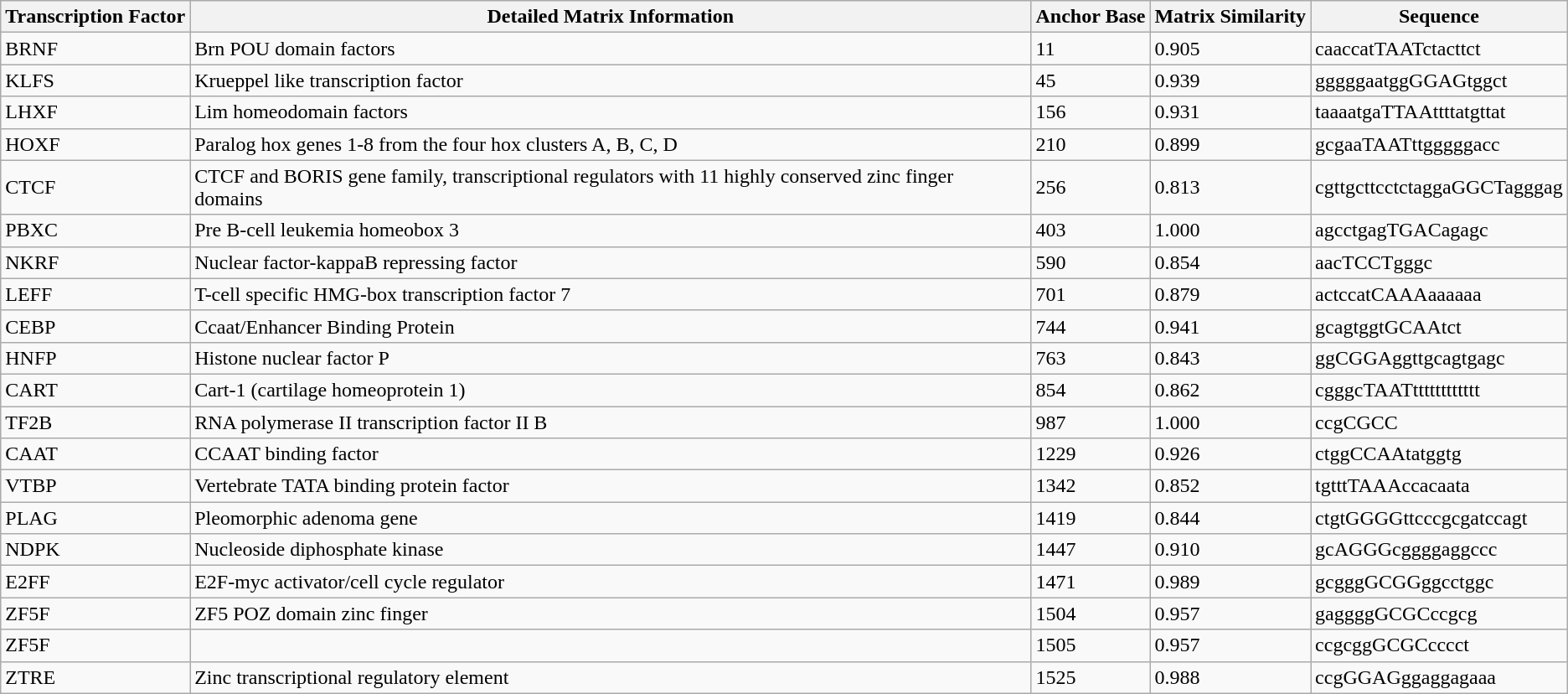<table class="wikitable">
<tr>
<th>Transcription Factor</th>
<th>Detailed Matrix Information</th>
<th>Anchor Base</th>
<th>Matrix Similarity</th>
<th>Sequence</th>
</tr>
<tr>
<td>BRNF</td>
<td>Brn POU domain factors</td>
<td>11</td>
<td>0.905</td>
<td>caaccatTAATctacttct</td>
</tr>
<tr>
<td>KLFS</td>
<td>Krueppel like transcription factor</td>
<td>45</td>
<td>0.939</td>
<td>gggggaatggGGAGtggct</td>
</tr>
<tr>
<td>LHXF</td>
<td>Lim homeodomain factors</td>
<td>156</td>
<td>0.931</td>
<td>taaaatgaTTAAttttatgttat</td>
</tr>
<tr>
<td>HOXF</td>
<td>Paralog hox genes 1-8 from the four hox clusters A, B, C, D</td>
<td>210</td>
<td>0.899</td>
<td>gcgaaTAATttgggggacc</td>
</tr>
<tr>
<td>CTCF</td>
<td>CTCF and BORIS gene family, transcriptional regulators with 11 highly conserved zinc finger domains</td>
<td>256</td>
<td>0.813</td>
<td>cgttgcttcctctaggaGGCTagggag</td>
</tr>
<tr>
<td>PBXC</td>
<td>Pre B-cell leukemia homeobox 3</td>
<td>403</td>
<td>1.000</td>
<td>agcctgagTGACagagc</td>
</tr>
<tr>
<td>NKRF</td>
<td>Nuclear factor-kappaB repressing factor</td>
<td>590</td>
<td>0.854</td>
<td>aacTCCTgggc</td>
</tr>
<tr>
<td>LEFF</td>
<td>T-cell specific HMG-box transcription factor 7</td>
<td>701</td>
<td>0.879</td>
<td>actccatCAAAaaaaaa</td>
</tr>
<tr>
<td>CEBP</td>
<td>Ccaat/Enhancer Binding Protein</td>
<td>744</td>
<td>0.941</td>
<td>gcagtggtGCAAtct</td>
</tr>
<tr>
<td>HNFP</td>
<td>Histone nuclear factor P</td>
<td>763</td>
<td>0.843</td>
<td>ggCGGAggttgcagtgagc</td>
</tr>
<tr>
<td>CART</td>
<td>Cart-1 (cartilage homeoprotein 1)</td>
<td>854</td>
<td>0.862</td>
<td>cgggcTAATtttttttttttt</td>
</tr>
<tr>
<td>TF2B</td>
<td>RNA polymerase II transcription factor II B</td>
<td>987</td>
<td>1.000</td>
<td>ccgCGCC</td>
</tr>
<tr>
<td>CAAT</td>
<td>CCAAT binding factor</td>
<td>1229</td>
<td>0.926</td>
<td>ctggCCAAtatggtg</td>
</tr>
<tr>
<td>VTBP</td>
<td>Vertebrate TATA binding protein factor</td>
<td>1342</td>
<td>0.852</td>
<td>tgtttTAAAccacaata</td>
</tr>
<tr>
<td>PLAG</td>
<td>Pleomorphic adenoma gene</td>
<td>1419</td>
<td>0.844</td>
<td>ctgtGGGGttcccgcgatccagt</td>
</tr>
<tr>
<td>NDPK</td>
<td>Nucleoside diphosphate kinase</td>
<td>1447</td>
<td>0.910</td>
<td>gcAGGGcggggaggccc</td>
</tr>
<tr>
<td>E2FF</td>
<td>E2F-myc activator/cell cycle regulator</td>
<td>1471</td>
<td>0.989</td>
<td>gcgggGCGGggcctggc</td>
</tr>
<tr>
<td>ZF5F</td>
<td>ZF5 POZ domain zinc finger</td>
<td>1504</td>
<td>0.957</td>
<td>gaggggGCGCccgcg</td>
</tr>
<tr>
<td>ZF5F</td>
<td></td>
<td>1505</td>
<td>0.957</td>
<td>ccgcggGCGCcccct</td>
</tr>
<tr>
<td>ZTRE</td>
<td>Zinc transcriptional regulatory element</td>
<td>1525</td>
<td>0.988</td>
<td>ccgGGAGggaggagaaa</td>
</tr>
</table>
